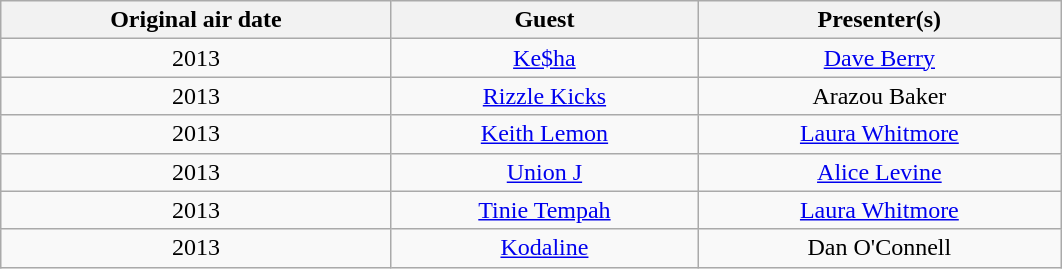<table class="wikitable plainrowheaders" style="text-align:center; width:56%;">
<tr>
<th scope="col style="width:14%;">Original air date</th>
<th scope="col style="width:14%;">Guest</th>
<th scope="col style="width:28%;">Presenter(s)</th>
</tr>
<tr>
<td scope="row">2013</td>
<td><a href='#'>Ke$ha</a></td>
<td><a href='#'>Dave Berry</a></td>
</tr>
<tr>
<td scope="row">2013</td>
<td><a href='#'>Rizzle Kicks</a></td>
<td>Arazou Baker</td>
</tr>
<tr>
<td scope="row">2013</td>
<td><a href='#'>Keith Lemon</a></td>
<td><a href='#'>Laura Whitmore</a></td>
</tr>
<tr>
<td scope="row">2013</td>
<td><a href='#'>Union J</a></td>
<td><a href='#'>Alice Levine</a></td>
</tr>
<tr>
<td scope="row">2013</td>
<td><a href='#'>Tinie Tempah</a></td>
<td><a href='#'>Laura Whitmore</a></td>
</tr>
<tr>
<td scope="row">2013</td>
<td><a href='#'>Kodaline</a></td>
<td>Dan O'Connell</td>
</tr>
</table>
